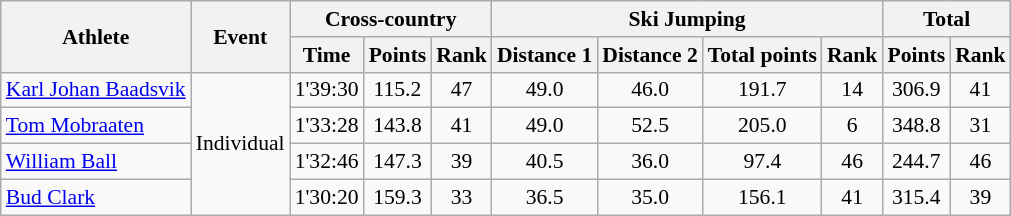<table class="wikitable" style="font-size:90%">
<tr>
<th rowspan="2">Athlete</th>
<th rowspan="2">Event</th>
<th colspan="3">Cross-country</th>
<th colspan="4">Ski Jumping</th>
<th colspan="2">Total</th>
</tr>
<tr>
<th>Time</th>
<th>Points</th>
<th>Rank</th>
<th>Distance 1</th>
<th>Distance 2</th>
<th>Total points</th>
<th>Rank</th>
<th>Points</th>
<th>Rank</th>
</tr>
<tr>
<td><a href='#'>Karl Johan Baadsvik</a></td>
<td rowspan="4">Individual</td>
<td align="center">1'39:30</td>
<td align="center">115.2</td>
<td align="center">47</td>
<td align="center">49.0</td>
<td align="center">46.0</td>
<td align="center">191.7</td>
<td align="center">14</td>
<td align="center">306.9</td>
<td align="center">41</td>
</tr>
<tr>
<td><a href='#'>Tom Mobraaten</a></td>
<td align="center">1'33:28</td>
<td align="center">143.8</td>
<td align="center">41</td>
<td align="center">49.0</td>
<td align="center">52.5</td>
<td align="center">205.0</td>
<td align="center">6</td>
<td align="center">348.8</td>
<td align="center">31</td>
</tr>
<tr>
<td><a href='#'>William Ball</a></td>
<td align="center">1'32:46</td>
<td align="center">147.3</td>
<td align="center">39</td>
<td align="center">40.5</td>
<td align="center">36.0</td>
<td align="center">97.4</td>
<td align="center">46</td>
<td align="center">244.7</td>
<td align="center">46</td>
</tr>
<tr>
<td><a href='#'>Bud Clark</a></td>
<td align="center">1'30:20</td>
<td align="center">159.3</td>
<td align="center">33</td>
<td align="center">36.5</td>
<td align="center">35.0</td>
<td align="center">156.1</td>
<td align="center">41</td>
<td align="center">315.4</td>
<td align="center">39</td>
</tr>
</table>
